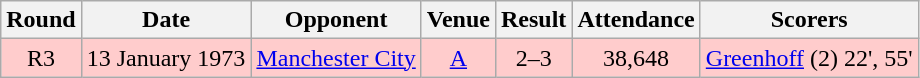<table class="wikitable" style="font-size:100%; text-align:center">
<tr>
<th>Round</th>
<th>Date</th>
<th>Opponent</th>
<th>Venue</th>
<th>Result</th>
<th>Attendance</th>
<th>Scorers</th>
</tr>
<tr style="background-color: #FFCCCC;">
<td>R3</td>
<td>13 January 1973</td>
<td><a href='#'>Manchester City</a></td>
<td><a href='#'>A</a></td>
<td>2–3</td>
<td>38,648</td>
<td><a href='#'>Greenhoff</a> (2) 22', 55'</td>
</tr>
</table>
